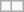<table class="wikitable">
<tr>
<td></td>
<td></td>
</tr>
</table>
